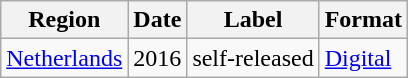<table class="wikitable">
<tr>
<th>Region</th>
<th>Date</th>
<th>Label</th>
<th>Format</th>
</tr>
<tr>
<td><a href='#'>Netherlands</a></td>
<td>2016</td>
<td>self-released</td>
<td><a href='#'>Digital</a></td>
</tr>
</table>
